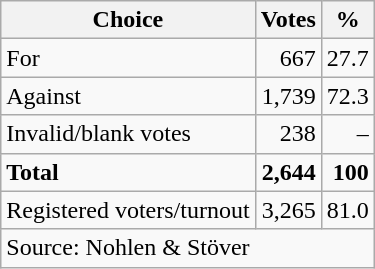<table class=wikitable style=text-align:right>
<tr>
<th>Choice</th>
<th>Votes</th>
<th>%</th>
</tr>
<tr>
<td align=left>For</td>
<td>667</td>
<td>27.7</td>
</tr>
<tr>
<td align=left>Against</td>
<td>1,739</td>
<td>72.3</td>
</tr>
<tr>
<td align=left>Invalid/blank votes</td>
<td>238</td>
<td>–</td>
</tr>
<tr>
<td align=left><strong>Total</strong></td>
<td><strong>2,644</strong></td>
<td><strong>100</strong></td>
</tr>
<tr>
<td align=left>Registered voters/turnout</td>
<td>3,265</td>
<td>81.0</td>
</tr>
<tr>
<td align=left colspan=3>Source: Nohlen & Stöver</td>
</tr>
</table>
